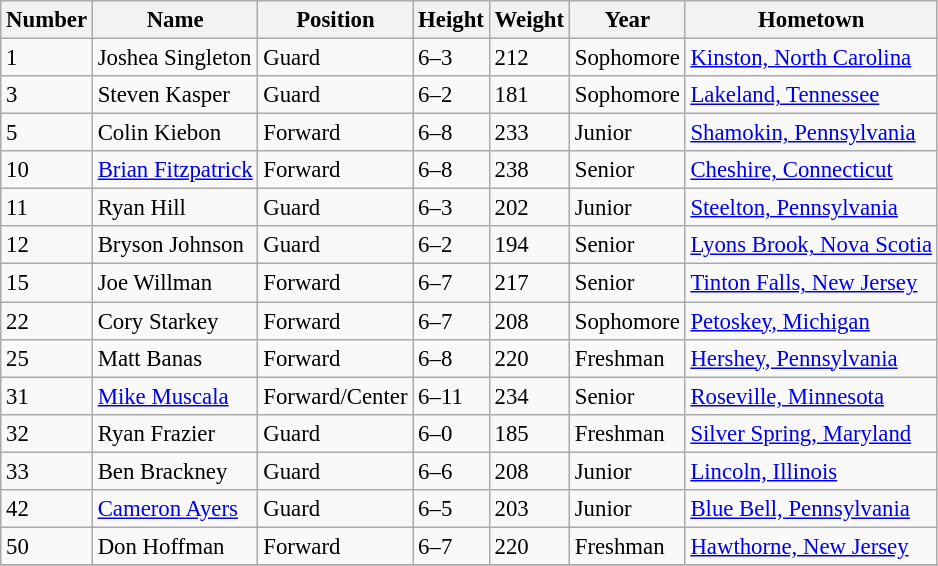<table class="wikitable" style="font-size: 95%;">
<tr>
<th>Number</th>
<th>Name</th>
<th>Position</th>
<th>Height</th>
<th>Weight</th>
<th>Year</th>
<th>Hometown</th>
</tr>
<tr>
<td>1</td>
<td>Joshea Singleton</td>
<td>Guard</td>
<td>6–3</td>
<td>212</td>
<td>Sophomore</td>
<td><a href='#'>Kinston, North Carolina</a></td>
</tr>
<tr>
<td>3</td>
<td>Steven Kasper</td>
<td>Guard</td>
<td>6–2</td>
<td>181</td>
<td>Sophomore</td>
<td><a href='#'>Lakeland, Tennessee</a></td>
</tr>
<tr>
<td>5</td>
<td>Colin Kiebon</td>
<td>Forward</td>
<td>6–8</td>
<td>233</td>
<td>Junior</td>
<td><a href='#'>Shamokin, Pennsylvania</a></td>
</tr>
<tr>
<td>10</td>
<td><a href='#'>Brian Fitzpatrick</a></td>
<td>Forward</td>
<td>6–8</td>
<td>238</td>
<td>Senior</td>
<td><a href='#'>Cheshire, Connecticut</a></td>
</tr>
<tr>
<td>11</td>
<td>Ryan Hill</td>
<td>Guard</td>
<td>6–3</td>
<td>202</td>
<td>Junior</td>
<td><a href='#'>Steelton, Pennsylvania</a></td>
</tr>
<tr>
<td>12</td>
<td>Bryson Johnson</td>
<td>Guard</td>
<td>6–2</td>
<td>194</td>
<td>Senior</td>
<td><a href='#'>Lyons Brook, Nova Scotia</a></td>
</tr>
<tr>
<td>15</td>
<td>Joe Willman</td>
<td>Forward</td>
<td>6–7</td>
<td>217</td>
<td>Senior</td>
<td><a href='#'>Tinton Falls, New Jersey</a></td>
</tr>
<tr>
<td>22</td>
<td>Cory Starkey</td>
<td>Forward</td>
<td>6–7</td>
<td>208</td>
<td>Sophomore</td>
<td><a href='#'>Petoskey, Michigan</a></td>
</tr>
<tr>
<td>25</td>
<td>Matt Banas</td>
<td>Forward</td>
<td>6–8</td>
<td>220</td>
<td>Freshman</td>
<td><a href='#'>Hershey, Pennsylvania</a></td>
</tr>
<tr>
<td>31</td>
<td><a href='#'>Mike Muscala</a></td>
<td>Forward/Center</td>
<td>6–11</td>
<td>234</td>
<td>Senior</td>
<td><a href='#'>Roseville, Minnesota</a></td>
</tr>
<tr>
<td>32</td>
<td>Ryan Frazier</td>
<td>Guard</td>
<td>6–0</td>
<td>185</td>
<td>Freshman</td>
<td><a href='#'>Silver Spring, Maryland</a></td>
</tr>
<tr>
<td>33</td>
<td>Ben Brackney</td>
<td>Guard</td>
<td>6–6</td>
<td>208</td>
<td>Junior</td>
<td><a href='#'>Lincoln, Illinois</a></td>
</tr>
<tr>
<td>42</td>
<td><a href='#'>Cameron Ayers</a></td>
<td>Guard</td>
<td>6–5</td>
<td>203</td>
<td>Junior</td>
<td><a href='#'>Blue Bell, Pennsylvania</a></td>
</tr>
<tr>
<td>50</td>
<td>Don Hoffman</td>
<td>Forward</td>
<td>6–7</td>
<td>220</td>
<td>Freshman</td>
<td><a href='#'>Hawthorne, New Jersey</a></td>
</tr>
<tr>
</tr>
</table>
